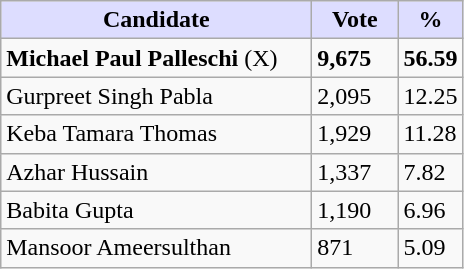<table class="wikitable">
<tr>
<th style="background:#ddf; width:200px;">Candidate</th>
<th style="background:#ddf; width:50px;">Vote</th>
<th style="background:#ddf; width:30px;">%</th>
</tr>
<tr>
<td><strong>Michael Paul Palleschi</strong> (X)</td>
<td><strong>9,675</strong></td>
<td><strong>56.59</strong></td>
</tr>
<tr>
<td>Gurpreet Singh Pabla</td>
<td>2,095</td>
<td>12.25</td>
</tr>
<tr>
<td>Keba Tamara Thomas</td>
<td>1,929</td>
<td>11.28</td>
</tr>
<tr>
<td>Azhar Hussain</td>
<td>1,337</td>
<td>7.82</td>
</tr>
<tr>
<td>Babita Gupta</td>
<td>1,190</td>
<td>6.96</td>
</tr>
<tr>
<td>Mansoor Ameersulthan</td>
<td>871</td>
<td>5.09</td>
</tr>
</table>
